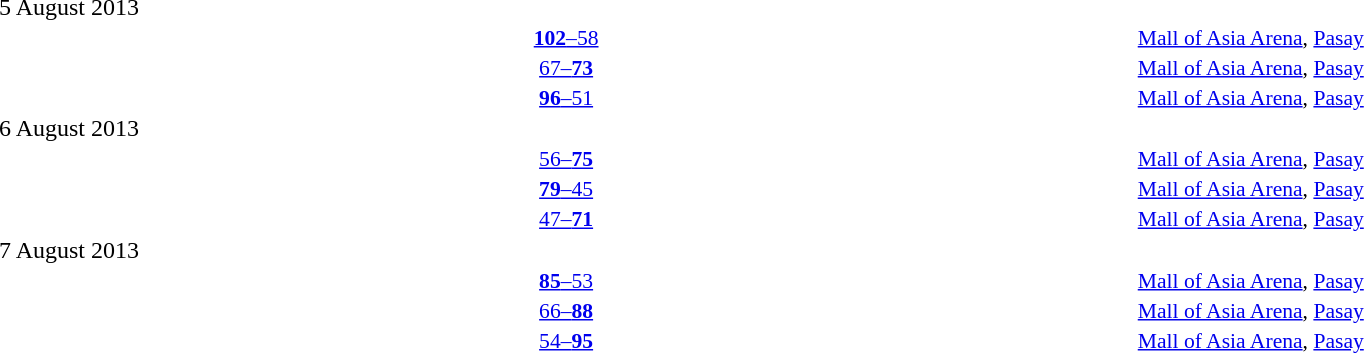<table style="width:100%;" cellspacing="1">
<tr>
<th width=25%></th>
<th width=2%></th>
<th width=6%></th>
<th width=2%></th>
<th width=25%></th>
</tr>
<tr>
<td>5 August 2013</td>
</tr>
<tr style=font-size:90%>
<td align=right><strong></strong></td>
<td></td>
<td align=center><a href='#'><strong>102</strong>–58</a></td>
<td></td>
<td></td>
<td><a href='#'>Mall of Asia Arena</a>, <a href='#'>Pasay</a></td>
</tr>
<tr style=font-size:90%>
<td align=right></td>
<td></td>
<td align=center><a href='#'>67–<strong>73</strong></a></td>
<td></td>
<td><strong></strong></td>
<td><a href='#'>Mall of Asia Arena</a>, <a href='#'>Pasay</a></td>
</tr>
<tr style=font-size:90%>
<td align=right><strong></strong></td>
<td></td>
<td align=center><a href='#'><strong>96</strong>–51</a></td>
<td></td>
<td></td>
<td><a href='#'>Mall of Asia Arena</a>, <a href='#'>Pasay</a></td>
</tr>
<tr>
<td>6 August 2013</td>
</tr>
<tr style=font-size:90%>
<td align=right></td>
<td></td>
<td align=center><a href='#'>56–<strong>75</strong></a></td>
<td></td>
<td><strong></strong></td>
<td><a href='#'>Mall of Asia Arena</a>, <a href='#'>Pasay</a></td>
</tr>
<tr style=font-size:90%>
<td align=right><strong></strong></td>
<td></td>
<td align="center"><a href='#'><strong>79</strong>–45</a></td>
<td></td>
<td></td>
<td><a href='#'>Mall of Asia Arena</a>, <a href='#'>Pasay</a></td>
</tr>
<tr style=font-size:90%>
<td align=right></td>
<td></td>
<td align=center><a href='#'>47–<strong>71</strong></a></td>
<td></td>
<td><strong></strong></td>
<td><a href='#'>Mall of Asia Arena</a>, <a href='#'>Pasay</a></td>
</tr>
<tr>
<td>7 August 2013</td>
</tr>
<tr style=font-size:90%>
<td align=right><strong></strong></td>
<td></td>
<td align="center"><a href='#'><strong>85</strong>–53</a></td>
<td></td>
<td></td>
<td><a href='#'>Mall of Asia Arena</a>, <a href='#'>Pasay</a></td>
</tr>
<tr style=font-size:90%>
<td align=right></td>
<td></td>
<td align=center><a href='#'>66–<strong>88</strong></a></td>
<td></td>
<td><strong></strong></td>
<td><a href='#'>Mall of Asia Arena</a>, <a href='#'>Pasay</a></td>
</tr>
<tr style=font-size:90%>
<td align=right></td>
<td></td>
<td align=center><a href='#'>54–<strong>95</strong></a></td>
<td></td>
<td><strong></strong></td>
<td><a href='#'>Mall of Asia Arena</a>, <a href='#'>Pasay</a></td>
</tr>
</table>
